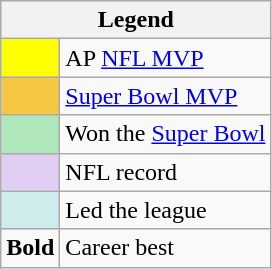<table class="wikitable">
<tr>
<th colspan="2">Legend</th>
</tr>
<tr>
<td style="background:#ff0;"></td>
<td>AP <a href='#'>NFL MVP</a></td>
</tr>
<tr>
<td style="background:#f4c842;"></td>
<td><a href='#'>Super Bowl MVP</a></td>
</tr>
<tr>
<td style="background:#afe6ba;"></td>
<td>Won the <a href='#'>Super Bowl</a></td>
</tr>
<tr>
<td style="background:#e0cef2;"></td>
<td>NFL record</td>
</tr>
<tr>
<td style="background:#cfecec;"></td>
<td>Led the league</td>
</tr>
<tr>
<td><strong>Bold</strong></td>
<td>Career best</td>
</tr>
</table>
